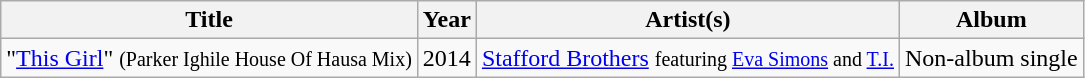<table class="wikitable sortable">
<tr>
<th>Title</th>
<th>Year</th>
<th>Artist(s)</th>
<th>Album</th>
</tr>
<tr>
<td>"<a href='#'>This Girl</a>" <small>(Parker Ighile House Of Hausa Mix)</small></td>
<td style="text-align:center;">2014</td>
<td><a href='#'>Stafford Brothers</a> <small>featuring <a href='#'>Eva Simons</a> and <a href='#'>T.I.</a></small></td>
<td style="text-align:center;">Non-album single</td>
</tr>
</table>
